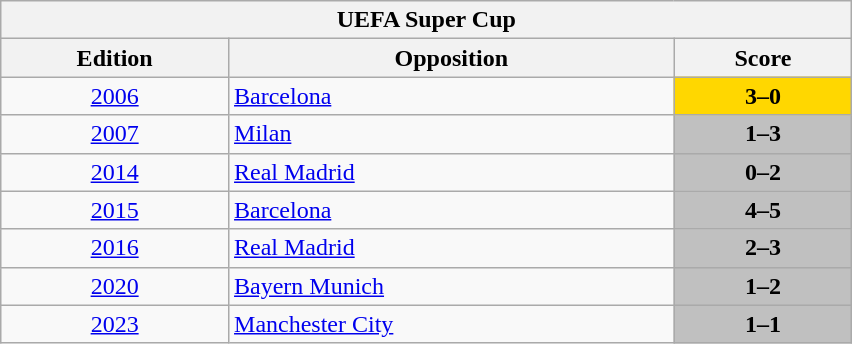<table class="wikitable collapsible">
<tr>
<th colspan="3" width="560">UEFA Super Cup</th>
</tr>
<tr>
<th>Edition</th>
<th>Opposition</th>
<th>Score</th>
</tr>
<tr>
<td style="text-align:center;"> <a href='#'>2006</a></td>
<td> <a href='#'>Barcelona</a></td>
<td bgcolor=Gold style="text-align:center;"><strong>3–0</strong></td>
</tr>
<tr>
<td style="text-align:center;"> <a href='#'>2007</a></td>
<td> <a href='#'>Milan</a></td>
<td style="text-align:center; background:silver;"><strong>1–3</strong></td>
</tr>
<tr>
<td style="text-align:center;"> <a href='#'>2014</a></td>
<td> <a href='#'>Real Madrid</a></td>
<td style="text-align:center; background:silver;"><strong>0–2</strong></td>
</tr>
<tr>
<td style="text-align:center;"> <a href='#'>2015</a></td>
<td> <a href='#'>Barcelona</a></td>
<td style="text-align:center; background:silver;"><strong>4–5 </strong></td>
</tr>
<tr>
<td style="text-align:center;"> <a href='#'>2016</a></td>
<td> <a href='#'>Real Madrid</a></td>
<td style="text-align:center; background:silver;"><strong>2–3 </strong></td>
</tr>
<tr>
<td style="text-align:center;"> <a href='#'>2020</a></td>
<td> <a href='#'>Bayern Munich</a></td>
<td style="text-align:center; background:silver;"><strong>1–2 </strong></td>
</tr>
<tr>
<td style="text-align:center;"> <a href='#'>2023</a></td>
<td> <a href='#'>Manchester City</a></td>
<td style="text-align:center; background:silver;"><strong>1–1 </strong></td>
</tr>
</table>
